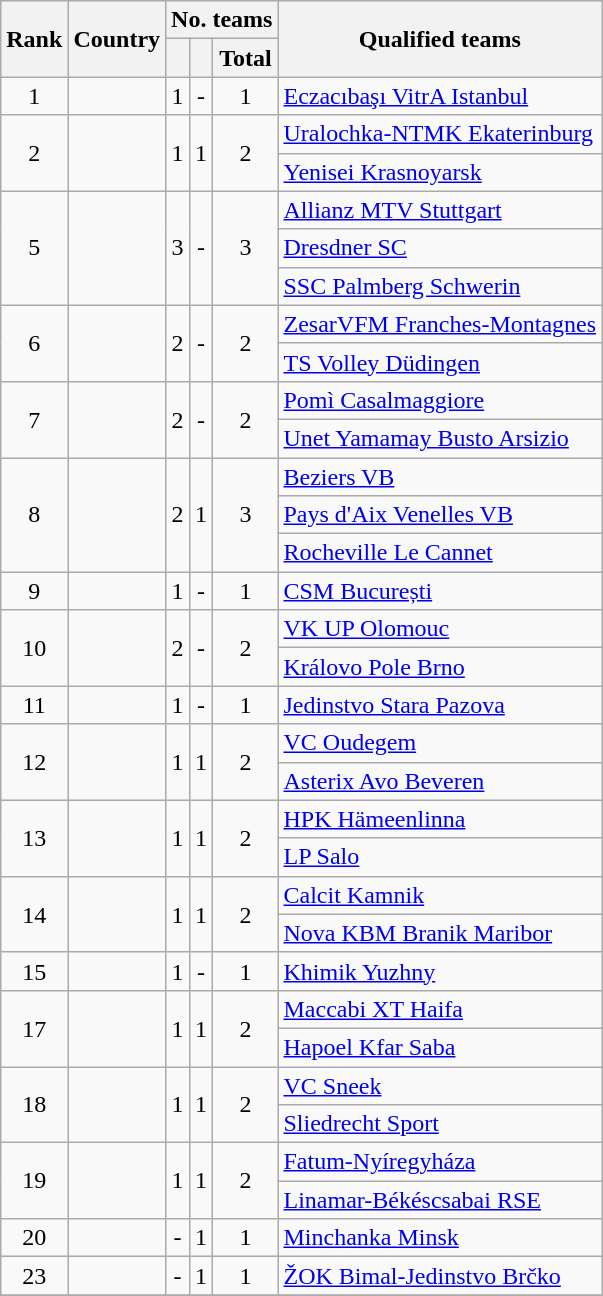<table class="wikitable" style="text-align:left">
<tr>
<th rowspan=2>Rank</th>
<th rowspan=2>Country</th>
<th colspan=3>No. teams</th>
<th rowspan=2>Qualified teams</th>
</tr>
<tr>
<th></th>
<th></th>
<th>Total</th>
</tr>
<tr>
<td align="center">1</td>
<td></td>
<td align="center">1</td>
<td align="center">-</td>
<td align="center">1</td>
<td><a href='#'>Eczacıbaşı VitrA Istanbul</a></td>
</tr>
<tr>
<td align="center" rowspan="2">2</td>
<td rowspan="2"></td>
<td align="center" rowspan="2">1</td>
<td align="center" rowspan="2">1</td>
<td align="center" rowspan="2">2</td>
<td><a href='#'>Uralochka-NTMK Ekaterinburg</a></td>
</tr>
<tr>
<td><a href='#'>Yenisei Krasnoyarsk</a></td>
</tr>
<tr>
<td align="center" rowspan="3">5</td>
<td rowspan="3"></td>
<td align="center" rowspan="3">3</td>
<td align="center" rowspan="3">-</td>
<td align="center" rowspan="3">3</td>
<td><a href='#'>Allianz MTV Stuttgart</a></td>
</tr>
<tr>
<td><a href='#'>Dresdner SC</a></td>
</tr>
<tr>
<td><a href='#'>SSC Palmberg Schwerin</a></td>
</tr>
<tr>
<td align="center" rowspan="2">6</td>
<td rowspan="2"></td>
<td align="center" rowspan="2">2</td>
<td align="center" rowspan="2">-</td>
<td align="center" rowspan="2">2</td>
<td><a href='#'>ZesarVFM Franches-Montagnes</a></td>
</tr>
<tr>
<td><a href='#'>TS Volley Düdingen</a></td>
</tr>
<tr>
<td align="center" rowspan="2">7</td>
<td rowspan="2"></td>
<td align="center" rowspan="2">2</td>
<td align="center" rowspan="2">-</td>
<td align="center" rowspan="2">2</td>
<td><a href='#'>Pomì Casalmaggiore</a></td>
</tr>
<tr>
<td><a href='#'>Unet Yamamay Busto Arsizio</a></td>
</tr>
<tr>
<td align="center" rowspan="3">8</td>
<td rowspan="3"></td>
<td align="center" rowspan="3">2</td>
<td align="center" rowspan="3">1</td>
<td align="center" rowspan="3">3</td>
<td><a href='#'>Beziers VB</a></td>
</tr>
<tr>
<td><a href='#'>Pays d'Aix Venelles VB</a></td>
</tr>
<tr>
<td><a href='#'>Rocheville Le Cannet</a></td>
</tr>
<tr>
<td align="center">9</td>
<td></td>
<td align="center">1</td>
<td align="center">-</td>
<td align="center">1</td>
<td><a href='#'>CSM București</a></td>
</tr>
<tr>
<td align="center" rowspan="2">10</td>
<td rowspan="2"></td>
<td align="center" rowspan="2">2</td>
<td align="center" rowspan="2">-</td>
<td align="center" rowspan="2">2</td>
<td><a href='#'>VK UP Olomouc</a></td>
</tr>
<tr>
<td><a href='#'>Královo Pole Brno</a></td>
</tr>
<tr>
<td align="center">11</td>
<td></td>
<td align="center">1</td>
<td align="center">-</td>
<td align="center">1</td>
<td><a href='#'>Jedinstvo Stara Pazova</a></td>
</tr>
<tr>
<td align="center" rowspan="2">12</td>
<td rowspan="2"></td>
<td align="center" rowspan="2">1</td>
<td align="center" rowspan="2">1</td>
<td align="center" rowspan="2">2</td>
<td><a href='#'>VC Oudegem</a></td>
</tr>
<tr>
<td><a href='#'>Asterix Avo Beveren</a></td>
</tr>
<tr>
<td align="center" rowspan="2">13</td>
<td rowspan="2"></td>
<td align="center" rowspan="2">1</td>
<td align="center" rowspan="2">1</td>
<td align="center" rowspan="2">2</td>
<td><a href='#'>HPK Hämeenlinna</a></td>
</tr>
<tr>
<td><a href='#'>LP Salo</a></td>
</tr>
<tr>
<td align="center" rowspan="2">14</td>
<td rowspan="2"></td>
<td align="center" rowspan="2">1</td>
<td align="center" rowspan="2">1</td>
<td align="center" rowspan="2">2</td>
<td><a href='#'>Calcit Kamnik</a></td>
</tr>
<tr>
<td><a href='#'>Nova KBM Branik Maribor</a></td>
</tr>
<tr>
<td align="center">15</td>
<td></td>
<td align="center">1</td>
<td align="center">-</td>
<td align="center">1</td>
<td><a href='#'>Khimik Yuzhny</a></td>
</tr>
<tr>
<td align="center" rowspan="2">17</td>
<td rowspan="2"></td>
<td align="center" rowspan="2">1</td>
<td align="center" rowspan="2">1</td>
<td align="center" rowspan="2">2</td>
<td><a href='#'>Maccabi XT Haifa</a></td>
</tr>
<tr>
<td><a href='#'>Hapoel Kfar Saba</a></td>
</tr>
<tr>
<td align="center" rowspan="2">18</td>
<td rowspan="2"></td>
<td align="center" rowspan="2">1</td>
<td align="center" rowspan="2">1</td>
<td align="center" rowspan="2">2</td>
<td><a href='#'>VC Sneek</a></td>
</tr>
<tr>
<td><a href='#'>Sliedrecht Sport</a></td>
</tr>
<tr>
<td align="center" rowspan="2">19</td>
<td rowspan="2"></td>
<td align="center" rowspan="2">1</td>
<td align="center" rowspan="2">1</td>
<td align="center" rowspan="2">2</td>
<td><a href='#'>Fatum-Nyíregyháza</a></td>
</tr>
<tr>
<td><a href='#'>Linamar-Békéscsabai RSE</a></td>
</tr>
<tr>
<td align="center">20</td>
<td></td>
<td align="center">-</td>
<td align="center">1</td>
<td align="center">1</td>
<td><a href='#'>Minchanka Minsk</a></td>
</tr>
<tr>
<td align="center">23</td>
<td></td>
<td align="center">-</td>
<td align="center">1</td>
<td align="center">1</td>
<td><a href='#'>ŽOK Bimal-Jedinstvo Brčko</a></td>
</tr>
<tr>
</tr>
</table>
